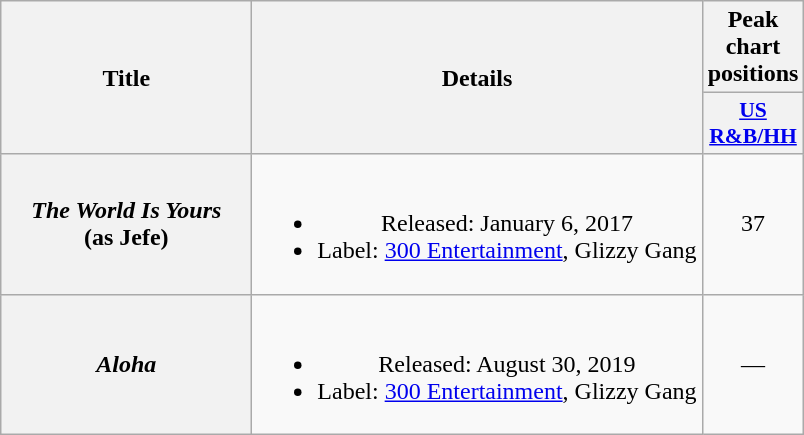<table class="wikitable plainrowheaders" style="text-align:center;">
<tr>
<th scope="col" rowspan="2" style="width:10em;">Title</th>
<th scope="col" rowspan="2">Details</th>
<th scope="col" colspan="1">Peak chart positions</th>
</tr>
<tr>
<th scope="col" style="width:3em;font-size:90%;"><a href='#'>US<br>R&B/HH</a><br></th>
</tr>
<tr>
<th scope="row"><em>The World Is Yours</em><br><span>(as Jefe)</span></th>
<td><br><ul><li>Released: January 6, 2017</li><li>Label: <a href='#'>300 Entertainment</a>, Glizzy Gang</li></ul></td>
<td>37</td>
</tr>
<tr>
<th scope="row"><em>Aloha</em></th>
<td><br><ul><li>Released: August 30, 2019</li><li>Label: <a href='#'>300 Entertainment</a>, Glizzy Gang</li></ul></td>
<td>—</td>
</tr>
</table>
